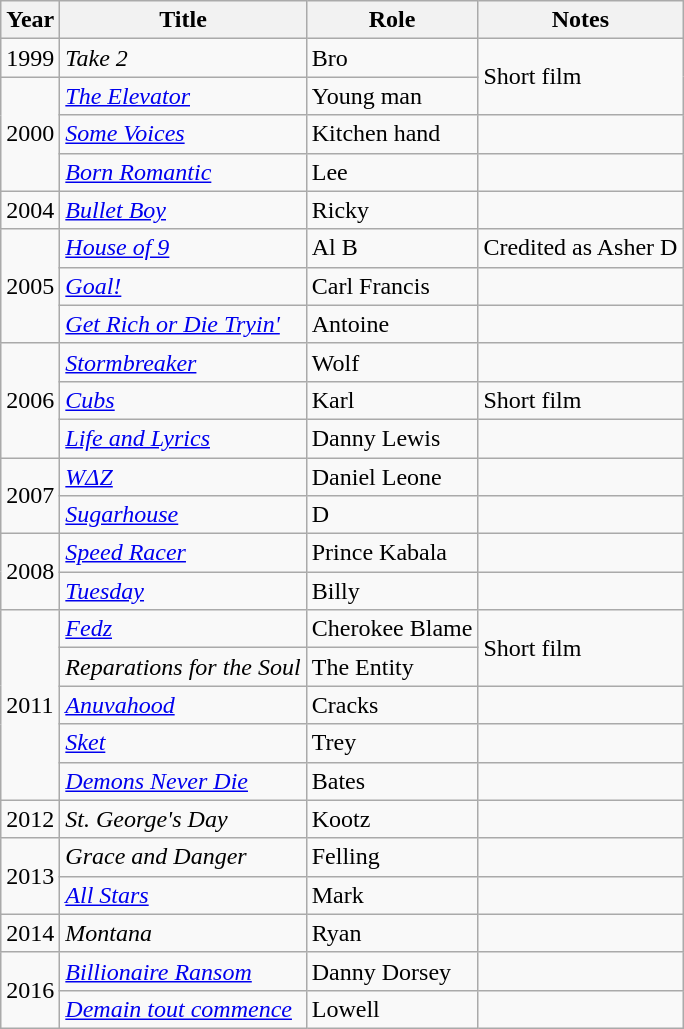<table class="wikitable sortable">
<tr>
<th>Year</th>
<th>Title</th>
<th>Role</th>
<th class="unsortable">Notes</th>
</tr>
<tr>
<td>1999</td>
<td><em>Take 2</em></td>
<td>Bro</td>
<td rowspan="2">Short film</td>
</tr>
<tr>
<td rowspan="3">2000</td>
<td><em><a href='#'>The Elevator</a></em></td>
<td>Young man</td>
</tr>
<tr>
<td><em><a href='#'>Some Voices</a></em></td>
<td>Kitchen hand</td>
<td></td>
</tr>
<tr>
<td><em><a href='#'>Born Romantic</a></em></td>
<td>Lee</td>
<td></td>
</tr>
<tr>
<td>2004</td>
<td><em><a href='#'>Bullet Boy</a></em></td>
<td>Ricky</td>
<td></td>
</tr>
<tr>
<td rowspan="3">2005</td>
<td><em><a href='#'>House of 9</a></em></td>
<td>Al B</td>
<td>Credited as Asher D</td>
</tr>
<tr>
<td><em><a href='#'>Goal!</a></em></td>
<td>Carl Francis</td>
<td></td>
</tr>
<tr>
<td><em><a href='#'>Get Rich or Die Tryin'</a></em></td>
<td>Antoine</td>
<td></td>
</tr>
<tr>
<td rowspan="3">2006</td>
<td><em><a href='#'>Stormbreaker</a></em></td>
<td>Wolf</td>
<td></td>
</tr>
<tr>
<td><em><a href='#'>Cubs</a></em></td>
<td>Karl</td>
<td>Short film</td>
</tr>
<tr>
<td><em><a href='#'>Life and Lyrics</a></em></td>
<td>Danny Lewis</td>
<td></td>
</tr>
<tr>
<td rowspan="2">2007</td>
<td><em><a href='#'>WΔZ</a></em></td>
<td>Daniel Leone</td>
<td></td>
</tr>
<tr>
<td><em><a href='#'>Sugarhouse</a></em></td>
<td>D</td>
<td></td>
</tr>
<tr>
<td rowspan="2">2008</td>
<td><em><a href='#'>Speed Racer</a></em></td>
<td>Prince Kabala</td>
<td></td>
</tr>
<tr>
<td><em><a href='#'>Tuesday</a></em></td>
<td>Billy</td>
<td></td>
</tr>
<tr>
<td rowspan="5">2011</td>
<td><em><a href='#'>Fedz</a></em></td>
<td>Cherokee Blame</td>
<td rowspan="2">Short film</td>
</tr>
<tr>
<td><em>Reparations for the Soul</em></td>
<td>The Entity</td>
</tr>
<tr>
<td><em><a href='#'>Anuvahood</a></em></td>
<td>Cracks</td>
<td></td>
</tr>
<tr>
<td><em><a href='#'>Sket</a></em></td>
<td>Trey</td>
<td></td>
</tr>
<tr>
<td><em><a href='#'>Demons Never Die</a></em></td>
<td>Bates</td>
<td></td>
</tr>
<tr>
<td>2012</td>
<td><em>St. George's Day</em></td>
<td>Kootz</td>
<td></td>
</tr>
<tr>
<td rowspan="2">2013</td>
<td><em>Grace and Danger</em></td>
<td>Felling</td>
<td></td>
</tr>
<tr>
<td><em><a href='#'>All Stars</a></em></td>
<td>Mark</td>
<td></td>
</tr>
<tr>
<td>2014</td>
<td><em>Montana</em></td>
<td>Ryan</td>
<td></td>
</tr>
<tr>
<td rowspan=2>2016</td>
<td><em><a href='#'>Billionaire Ransom</a></em></td>
<td>Danny Dorsey</td>
<td></td>
</tr>
<tr>
<td><em><a href='#'>Demain tout commence</a></em></td>
<td>Lowell</td>
<td></td>
</tr>
</table>
